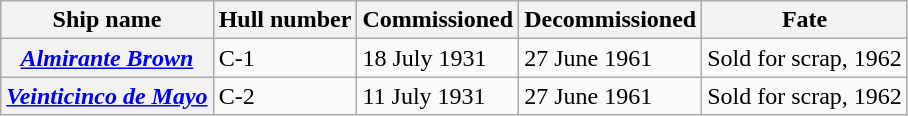<table class="wikitable plainrowheaders">
<tr>
<th scope="col">Ship name</th>
<th scope="col">Hull number</th>
<th scope="col">Commissioned</th>
<th scope="col">Decommissioned</th>
<th scope="col">Fate</th>
</tr>
<tr>
<th scope="row"><a href='#'><em>Almirante Brown</em></a></th>
<td>C-1</td>
<td>18 July 1931</td>
<td>27 June 1961</td>
<td>Sold for scrap, 1962</td>
</tr>
<tr>
<th scope="row"><a href='#'><em>Veinticinco de Mayo</em></a></th>
<td>C-2</td>
<td>11 July 1931</td>
<td>27 June 1961</td>
<td>Sold for scrap, 1962</td>
</tr>
</table>
